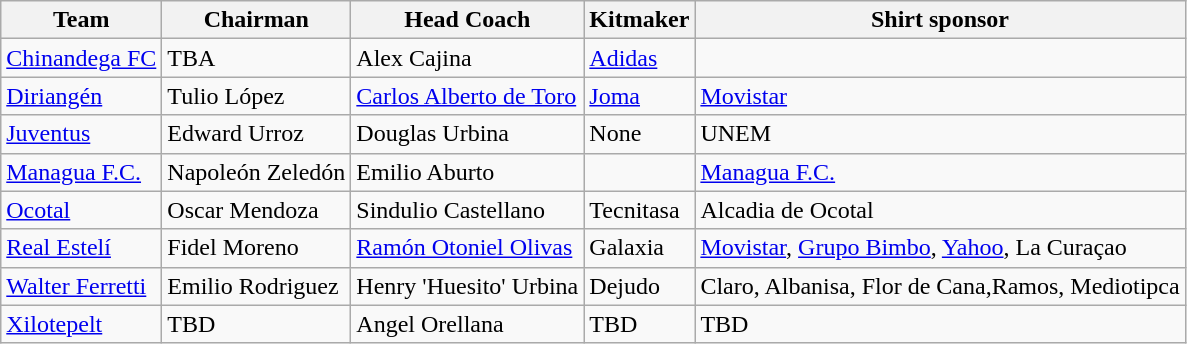<table class="wikitable sortable" style="text-align: left;">
<tr>
<th>Team</th>
<th>Chairman</th>
<th>Head Coach</th>
<th>Kitmaker</th>
<th>Shirt sponsor</th>
</tr>
<tr>
<td><a href='#'>Chinandega FC</a></td>
<td> TBA</td>
<td> Alex Cajina</td>
<td><a href='#'>Adidas</a></td>
<td></td>
</tr>
<tr>
<td><a href='#'>Diriangén</a></td>
<td> Tulio López</td>
<td> <a href='#'>Carlos Alberto de Toro</a></td>
<td><a href='#'>Joma</a></td>
<td><a href='#'>Movistar</a></td>
</tr>
<tr>
<td><a href='#'>Juventus</a></td>
<td> Edward Urroz</td>
<td> Douglas Urbina</td>
<td>None</td>
<td>UNEM</td>
</tr>
<tr>
<td><a href='#'>Managua F.C.</a></td>
<td> Napoleón Zeledón</td>
<td> Emilio Aburto</td>
<td></td>
<td><a href='#'>Managua F.C.</a></td>
</tr>
<tr>
<td><a href='#'>Ocotal</a></td>
<td> Oscar Mendoza</td>
<td> Sindulio Castellano</td>
<td>Tecnitasa</td>
<td>Alcadia de Ocotal</td>
</tr>
<tr>
<td><a href='#'>Real Estelí</a></td>
<td> Fidel Moreno</td>
<td> <a href='#'>Ramón Otoniel Olivas</a></td>
<td>Galaxia</td>
<td><a href='#'>Movistar</a>, <a href='#'>Grupo Bimbo</a>, <a href='#'>Yahoo</a>, La Curaçao</td>
</tr>
<tr>
<td><a href='#'>Walter Ferretti</a></td>
<td> Emilio Rodriguez</td>
<td> Henry 'Huesito' Urbina</td>
<td>Dejudo</td>
<td>Claro, Albanisa, Flor de Cana,Ramos, Mediotipca</td>
</tr>
<tr>
<td><a href='#'>Xilotepelt</a></td>
<td> TBD</td>
<td> Angel Orellana</td>
<td>TBD</td>
<td>TBD</td>
</tr>
</table>
